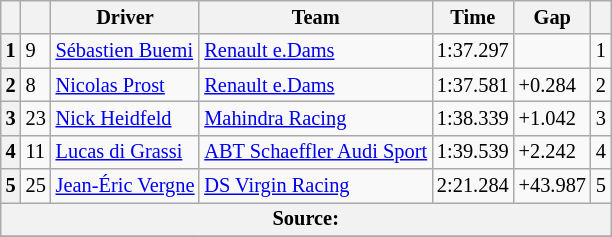<table class=wikitable style="font-size:85%">
<tr>
<th></th>
<th></th>
<th>Driver</th>
<th>Team</th>
<th>Time</th>
<th>Gap</th>
<th></th>
</tr>
<tr>
<th>1</th>
<td>9</td>
<td> <a href='#'>Sébastien Buemi</a></td>
<td><a href='#'>Renault e.Dams</a></td>
<td>1:37.297</td>
<td></td>
<td>1</td>
</tr>
<tr>
<th>2</th>
<td>8</td>
<td> <a href='#'>Nicolas Prost</a></td>
<td><a href='#'>Renault e.Dams</a></td>
<td>1:37.581</td>
<td>+0.284</td>
<td>2</td>
</tr>
<tr>
<th>3</th>
<td>23</td>
<td> <a href='#'>Nick Heidfeld</a></td>
<td><a href='#'>Mahindra Racing</a></td>
<td>1:38.339</td>
<td>+1.042</td>
<td>3</td>
</tr>
<tr>
<th>4</th>
<td>11</td>
<td> <a href='#'>Lucas di Grassi</a></td>
<td><a href='#'>ABT Schaeffler Audi Sport</a></td>
<td>1:39.539</td>
<td>+2.242</td>
<td>4</td>
</tr>
<tr>
<th>5</th>
<td>25</td>
<td> <a href='#'>Jean-Éric Vergne</a></td>
<td><a href='#'>DS Virgin Racing</a></td>
<td>2:21.284</td>
<td>+43.987</td>
<td>5</td>
</tr>
<tr>
<th colspan="8">Source:</th>
</tr>
<tr>
</tr>
</table>
